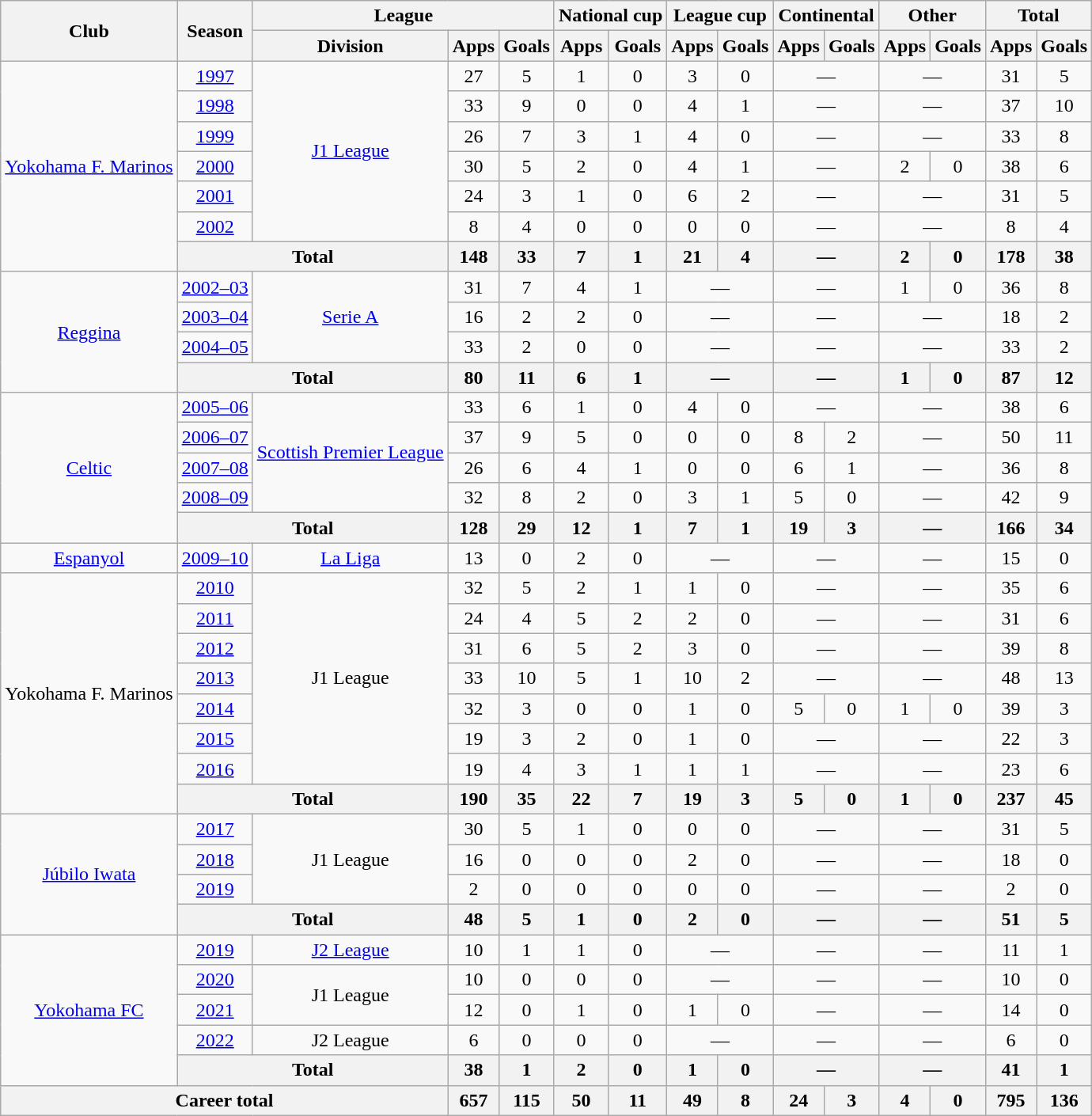<table class="wikitable" style="text-align:center">
<tr>
<th rowspan="2">Club</th>
<th rowspan="2">Season</th>
<th colspan="3">League</th>
<th colspan="2">National cup</th>
<th colspan="2">League cup</th>
<th colspan="2">Continental</th>
<th colspan="2">Other</th>
<th colspan="2">Total</th>
</tr>
<tr>
<th>Division</th>
<th>Apps</th>
<th>Goals</th>
<th>Apps</th>
<th>Goals</th>
<th>Apps</th>
<th>Goals</th>
<th>Apps</th>
<th>Goals</th>
<th>Apps</th>
<th>Goals</th>
<th>Apps</th>
<th>Goals</th>
</tr>
<tr>
<td rowspan="7"><a href='#'>Yokohama F. Marinos</a></td>
<td><a href='#'>1997</a></td>
<td rowspan="6"><a href='#'>J1 League</a></td>
<td>27</td>
<td>5</td>
<td>1</td>
<td>0</td>
<td>3</td>
<td>0</td>
<td colspan="2">—</td>
<td colspan="2">—</td>
<td>31</td>
<td>5</td>
</tr>
<tr>
<td><a href='#'>1998</a></td>
<td>33</td>
<td>9</td>
<td>0</td>
<td>0</td>
<td>4</td>
<td>1</td>
<td colspan="2">—</td>
<td colspan="2">—</td>
<td>37</td>
<td>10</td>
</tr>
<tr>
<td><a href='#'>1999</a></td>
<td>26</td>
<td>7</td>
<td>3</td>
<td>1</td>
<td>4</td>
<td>0</td>
<td colspan="2">—</td>
<td colspan="2">—</td>
<td>33</td>
<td>8</td>
</tr>
<tr>
<td><a href='#'>2000</a></td>
<td>30</td>
<td>5</td>
<td>2</td>
<td>0</td>
<td>4</td>
<td>1</td>
<td colspan="2">—</td>
<td>2</td>
<td>0</td>
<td>38</td>
<td>6</td>
</tr>
<tr>
<td><a href='#'>2001</a></td>
<td>24</td>
<td>3</td>
<td>1</td>
<td>0</td>
<td>6</td>
<td>2</td>
<td colspan="2">—</td>
<td colspan="2">—</td>
<td>31</td>
<td>5</td>
</tr>
<tr>
<td><a href='#'>2002</a></td>
<td>8</td>
<td>4</td>
<td>0</td>
<td>0</td>
<td>0</td>
<td>0</td>
<td colspan="2">—</td>
<td colspan="2">—</td>
<td>8</td>
<td>4</td>
</tr>
<tr>
<th colspan="2">Total</th>
<th>148</th>
<th>33</th>
<th>7</th>
<th>1</th>
<th>21</th>
<th>4</th>
<th colspan="2">—</th>
<th>2</th>
<th>0</th>
<th>178</th>
<th>38</th>
</tr>
<tr>
<td rowspan="4"><a href='#'>Reggina</a></td>
<td><a href='#'>2002–03</a></td>
<td rowspan="3"><a href='#'>Serie A</a></td>
<td>31</td>
<td>7</td>
<td>4</td>
<td>1</td>
<td colspan="2">—</td>
<td colspan="2">—</td>
<td>1</td>
<td>0</td>
<td>36</td>
<td>8</td>
</tr>
<tr>
<td><a href='#'>2003–04</a></td>
<td>16</td>
<td>2</td>
<td>2</td>
<td>0</td>
<td colspan="2">—</td>
<td colspan="2">—</td>
<td colspan="2">—</td>
<td>18</td>
<td>2</td>
</tr>
<tr>
<td><a href='#'>2004–05</a></td>
<td>33</td>
<td>2</td>
<td>0</td>
<td>0</td>
<td colspan="2">—</td>
<td colspan="2">—</td>
<td colspan="2">—</td>
<td>33</td>
<td>2</td>
</tr>
<tr>
<th colspan="2">Total</th>
<th>80</th>
<th>11</th>
<th>6</th>
<th>1</th>
<th colspan="2">—</th>
<th colspan="2">—</th>
<th>1</th>
<th>0</th>
<th>87</th>
<th>12</th>
</tr>
<tr>
<td rowspan="5"><a href='#'>Celtic</a></td>
<td><a href='#'>2005–06</a></td>
<td rowspan="4"><a href='#'>Scottish Premier League</a></td>
<td>33</td>
<td>6</td>
<td>1</td>
<td>0</td>
<td>4</td>
<td>0</td>
<td colspan="2">—</td>
<td colspan="2">—</td>
<td>38</td>
<td>6</td>
</tr>
<tr>
<td><a href='#'>2006–07</a></td>
<td>37</td>
<td>9</td>
<td>5</td>
<td>0</td>
<td>0</td>
<td>0</td>
<td>8</td>
<td>2</td>
<td colspan="2">—</td>
<td>50</td>
<td>11</td>
</tr>
<tr>
<td><a href='#'>2007–08</a></td>
<td>26</td>
<td>6</td>
<td>4</td>
<td>1</td>
<td>0</td>
<td>0</td>
<td>6</td>
<td>1</td>
<td colspan="2">—</td>
<td>36</td>
<td>8</td>
</tr>
<tr>
<td><a href='#'>2008–09</a></td>
<td>32</td>
<td>8</td>
<td>2</td>
<td>0</td>
<td>3</td>
<td>1</td>
<td>5</td>
<td>0</td>
<td colspan="2">—</td>
<td>42</td>
<td>9</td>
</tr>
<tr>
<th colspan="2">Total</th>
<th>128</th>
<th>29</th>
<th>12</th>
<th>1</th>
<th>7</th>
<th>1</th>
<th>19</th>
<th>3</th>
<th colspan="2">—</th>
<th>166</th>
<th>34</th>
</tr>
<tr>
<td><a href='#'>Espanyol</a></td>
<td><a href='#'>2009–10</a></td>
<td><a href='#'>La Liga</a></td>
<td>13</td>
<td>0</td>
<td>2</td>
<td>0</td>
<td colspan="2">—</td>
<td colspan="2">—</td>
<td colspan="2">—</td>
<td>15</td>
<td>0</td>
</tr>
<tr>
<td rowspan="8">Yokohama F. Marinos</td>
<td><a href='#'>2010</a></td>
<td rowspan="7">J1 League</td>
<td>32</td>
<td>5</td>
<td>2</td>
<td>1</td>
<td>1</td>
<td>0</td>
<td colspan="2">—</td>
<td colspan="2">—</td>
<td>35</td>
<td>6</td>
</tr>
<tr>
<td><a href='#'>2011</a></td>
<td>24</td>
<td>4</td>
<td>5</td>
<td>2</td>
<td>2</td>
<td>0</td>
<td colspan="2">—</td>
<td colspan="2">—</td>
<td>31</td>
<td>6</td>
</tr>
<tr>
<td><a href='#'>2012</a></td>
<td>31</td>
<td>6</td>
<td>5</td>
<td>2</td>
<td>3</td>
<td>0</td>
<td colspan="2">—</td>
<td colspan="2">—</td>
<td>39</td>
<td>8</td>
</tr>
<tr>
<td><a href='#'>2013</a></td>
<td>33</td>
<td>10</td>
<td>5</td>
<td>1</td>
<td>10</td>
<td>2</td>
<td colspan="2">—</td>
<td colspan="2">—</td>
<td>48</td>
<td>13</td>
</tr>
<tr>
<td><a href='#'>2014</a></td>
<td>32</td>
<td>3</td>
<td>0</td>
<td>0</td>
<td>1</td>
<td>0</td>
<td>5</td>
<td>0</td>
<td>1</td>
<td>0</td>
<td>39</td>
<td>3</td>
</tr>
<tr>
<td><a href='#'>2015</a></td>
<td>19</td>
<td>3</td>
<td>2</td>
<td>0</td>
<td>1</td>
<td>0</td>
<td colspan="2">—</td>
<td colspan="2">—</td>
<td>22</td>
<td>3</td>
</tr>
<tr>
<td><a href='#'>2016</a></td>
<td>19</td>
<td>4</td>
<td>3</td>
<td>1</td>
<td>1</td>
<td>1</td>
<td colspan="2">—</td>
<td colspan="2">—</td>
<td>23</td>
<td>6</td>
</tr>
<tr>
<th colspan="2">Total</th>
<th>190</th>
<th>35</th>
<th>22</th>
<th>7</th>
<th>19</th>
<th>3</th>
<th>5</th>
<th>0</th>
<th>1</th>
<th>0</th>
<th>237</th>
<th>45</th>
</tr>
<tr>
<td rowspan="4"><a href='#'>Júbilo Iwata</a></td>
<td><a href='#'>2017</a></td>
<td rowspan="3">J1 League</td>
<td>30</td>
<td>5</td>
<td>1</td>
<td>0</td>
<td>0</td>
<td>0</td>
<td colspan="2">—</td>
<td colspan="2">—</td>
<td>31</td>
<td>5</td>
</tr>
<tr>
<td><a href='#'>2018</a></td>
<td>16</td>
<td>0</td>
<td>0</td>
<td>0</td>
<td>2</td>
<td>0</td>
<td colspan="2">—</td>
<td colspan="2">—</td>
<td>18</td>
<td>0</td>
</tr>
<tr>
<td><a href='#'>2019</a></td>
<td>2</td>
<td>0</td>
<td>0</td>
<td>0</td>
<td>0</td>
<td>0</td>
<td colspan="2">—</td>
<td colspan="2">—</td>
<td>2</td>
<td>0</td>
</tr>
<tr>
<th colspan="2">Total</th>
<th>48</th>
<th>5</th>
<th>1</th>
<th>0</th>
<th>2</th>
<th>0</th>
<th colspan="2">—</th>
<th colspan="2">—</th>
<th>51</th>
<th>5</th>
</tr>
<tr>
<td rowspan="5"><a href='#'>Yokohama FC</a></td>
<td><a href='#'>2019</a></td>
<td><a href='#'>J2 League</a></td>
<td>10</td>
<td>1</td>
<td>1</td>
<td>0</td>
<td colspan="2">—</td>
<td colspan="2">—</td>
<td colspan="2">—</td>
<td>11</td>
<td>1</td>
</tr>
<tr>
<td><a href='#'>2020</a></td>
<td rowspan="2">J1 League</td>
<td>10</td>
<td>0</td>
<td>0</td>
<td>0</td>
<td colspan="2">—</td>
<td colspan="2">—</td>
<td colspan="2">—</td>
<td>10</td>
<td>0</td>
</tr>
<tr>
<td><a href='#'>2021</a></td>
<td>12</td>
<td>0</td>
<td>1</td>
<td>0</td>
<td>1</td>
<td>0</td>
<td colspan="2">—</td>
<td colspan="2">—</td>
<td>14</td>
<td>0</td>
</tr>
<tr>
<td><a href='#'>2022</a></td>
<td>J2 League</td>
<td>6</td>
<td>0</td>
<td>0</td>
<td>0</td>
<td colspan="2">—</td>
<td colspan="2">—</td>
<td colspan="2">—</td>
<td>6</td>
<td>0</td>
</tr>
<tr>
<th colspan="2">Total</th>
<th>38</th>
<th>1</th>
<th>2</th>
<th>0</th>
<th>1</th>
<th>0</th>
<th colspan="2">—</th>
<th colspan="2">—</th>
<th>41</th>
<th>1</th>
</tr>
<tr>
<th colspan="3">Career total</th>
<th>657</th>
<th>115</th>
<th>50</th>
<th>11</th>
<th>49</th>
<th>8</th>
<th>24</th>
<th>3</th>
<th>4</th>
<th>0</th>
<th>795</th>
<th>136</th>
</tr>
</table>
